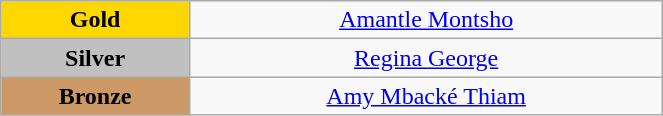<table class="wikitable" style=" text-align:center; " width="35%">
<tr>
<td bgcolor="gold"><strong>Gold</strong></td>
<td><a href='#'>Amantle Montsho</a><br>  <small><em></em></small></td>
</tr>
<tr>
<td bgcolor="silver"><strong>Silver</strong></td>
<td><a href='#'>Regina George</a><br>  <small><em></em></small></td>
</tr>
<tr>
<td bgcolor="CC9966"><strong>Bronze</strong></td>
<td><a href='#'>Amy Mbacké Thiam</a><br>  <small><em></em></small></td>
</tr>
</table>
